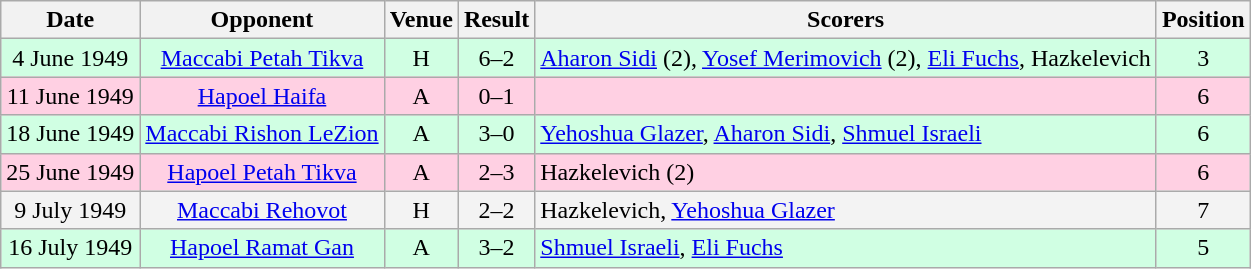<table class="wikitable" style="text-align:center">
<tr>
<th>Date</th>
<th>Opponent</th>
<th>Venue</th>
<th>Result</th>
<th>Scorers</th>
<th>Position</th>
</tr>
<tr bgcolor="#d0ffe3">
<td>4 June 1949</td>
<td><a href='#'>Maccabi Petah Tikva</a></td>
<td>H</td>
<td>6–2</td>
<td align=left><a href='#'>Aharon Sidi</a> (2), <a href='#'>Yosef Merimovich</a> (2), <a href='#'>Eli Fuchs</a>, Hazkelevich</td>
<td align="center">3</td>
</tr>
<tr bgcolor="#ffd0e3">
<td>11 June 1949</td>
<td><a href='#'>Hapoel Haifa</a></td>
<td>A</td>
<td>0–1</td>
<td></td>
<td align="center">6</td>
</tr>
<tr bgcolor="#d0ffe3">
<td>18 June 1949</td>
<td><a href='#'>Maccabi Rishon LeZion</a></td>
<td>A</td>
<td>3–0</td>
<td align=left><a href='#'>Yehoshua Glazer</a>, <a href='#'>Aharon Sidi</a>, <a href='#'>Shmuel Israeli</a></td>
<td align="center">6</td>
</tr>
<tr bgcolor="#ffd0e3">
<td>25 June 1949</td>
<td><a href='#'>Hapoel Petah Tikva</a></td>
<td>A</td>
<td>2–3</td>
<td align=left>Hazkelevich (2)</td>
<td align="center">6</td>
</tr>
<tr bgcolor="#f3f3f3">
<td>9 July 1949</td>
<td><a href='#'>Maccabi Rehovot</a></td>
<td>H</td>
<td>2–2</td>
<td align=left>Hazkelevich, <a href='#'>Yehoshua Glazer</a></td>
<td align="center">7</td>
</tr>
<tr bgcolor="#d0ffe3">
<td>16 July 1949</td>
<td><a href='#'>Hapoel Ramat Gan</a></td>
<td>A</td>
<td>3–2</td>
<td align=left><a href='#'>Shmuel Israeli</a>, <a href='#'>Eli Fuchs</a></td>
<td align="center">5</td>
</tr>
</table>
